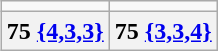<table class=wikitable align=right>
<tr>
<td></td>
<td></td>
</tr>
<tr>
<th>75 <a href='#'>{4,3,3}</a></th>
<th>75 <a href='#'>{3,3,4}</a></th>
</tr>
</table>
